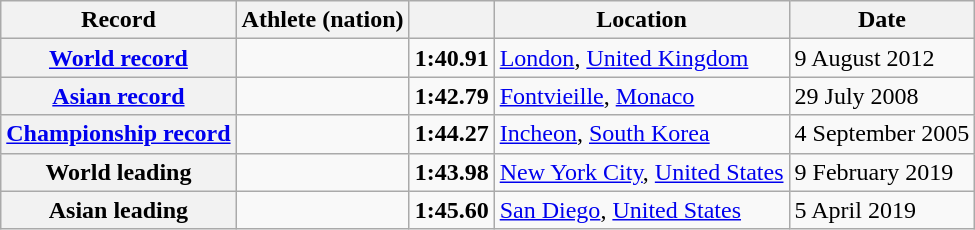<table class="wikitable">
<tr>
<th scope="col">Record</th>
<th scope="col">Athlete (nation)</th>
<th scope="col"></th>
<th scope="col">Location</th>
<th scope="col">Date</th>
</tr>
<tr>
<th scope="row"><a href='#'>World record</a></th>
<td></td>
<td align="center"><strong>1:40.91</strong></td>
<td><a href='#'>London</a>, <a href='#'>United Kingdom</a></td>
<td>9 August 2012</td>
</tr>
<tr>
<th scope="row"><a href='#'>Asian record</a></th>
<td></td>
<td align="center"><strong>1:42.79</strong></td>
<td><a href='#'>Fontvieille</a>, <a href='#'>Monaco</a></td>
<td>29 July 2008</td>
</tr>
<tr>
<th><a href='#'>Championship record</a></th>
<td></td>
<td align="center"><strong>1:44.27</strong></td>
<td><a href='#'>Incheon</a>, <a href='#'>South Korea</a></td>
<td>4 September 2005</td>
</tr>
<tr>
<th scope="row">World leading</th>
<td></td>
<td align="center"><strong>1:43.98</strong></td>
<td><a href='#'>New York City</a>, <a href='#'>United States</a></td>
<td>9 February 2019</td>
</tr>
<tr>
<th scope="row">Asian leading</th>
<td></td>
<td align="center"><strong>1:45.60</strong></td>
<td><a href='#'>San Diego</a>, <a href='#'>United States</a></td>
<td>5 April 2019</td>
</tr>
</table>
